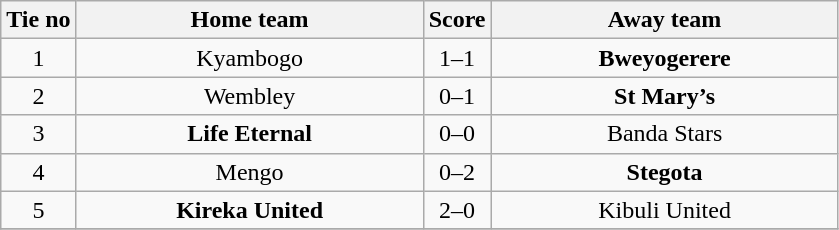<table class="wikitable" style="text-align:center; float:left; margin-right:1em;">
<tr>
<th>Tie no</th>
<th style="width:14em">Home team</th>
<th>Score</th>
<th style="width:14em">Away team</th>
</tr>
<tr>
<td>1</td>
<td>Kyambogo</td>
<td>1–1<br></td>
<td><strong>Bweyogerere</strong></td>
</tr>
<tr>
<td>2</td>
<td>Wembley</td>
<td>0–1</td>
<td><strong>St Mary’s</strong></td>
</tr>
<tr>
<td>3</td>
<td><strong>Life Eternal</strong></td>
<td>0–0<br></td>
<td>Banda Stars</td>
</tr>
<tr>
<td>4</td>
<td>Mengo</td>
<td>0–2</td>
<td><strong>Stegota</strong></td>
</tr>
<tr>
<td>5</td>
<td><strong>Kireka United</strong></td>
<td>2–0</td>
<td>Kibuli United</td>
</tr>
<tr>
</tr>
</table>
